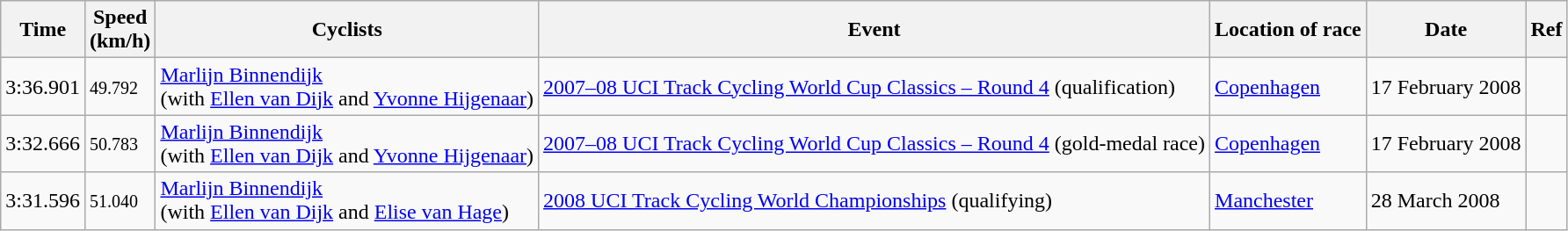<table class="wikitable">
<tr>
<th>Time</th>
<th>Speed<br>(km/h)</th>
<th>Cyclists</th>
<th>Event</th>
<th>Location of race</th>
<th>Date</th>
<th>Ref</th>
</tr>
<tr>
<td>3:36.901</td>
<td><small>49.792</small></td>
<td><a href='#'>Marlijn Binnendijk</a><br>(with <a href='#'>Ellen van Dijk</a> and <a href='#'>Yvonne Hijgenaar</a>)</td>
<td><a href='#'>2007–08 UCI Track Cycling World Cup Classics – Round 4</a> (qualification)</td>
<td> <a href='#'>Copenhagen</a></td>
<td>17 February 2008</td>
<td></td>
</tr>
<tr>
<td>3:32.666</td>
<td><small>50.783</small></td>
<td><a href='#'>Marlijn Binnendijk</a><br>(with <a href='#'>Ellen van Dijk</a> and <a href='#'>Yvonne Hijgenaar</a>)</td>
<td><a href='#'>2007–08 UCI Track Cycling World Cup Classics – Round 4</a> (gold-medal race)</td>
<td> <a href='#'>Copenhagen</a></td>
<td>17 February 2008</td>
<td></td>
</tr>
<tr>
<td>3:31.596</td>
<td><small>51.040</small></td>
<td><a href='#'>Marlijn Binnendijk</a><br>(with <a href='#'>Ellen van Dijk</a> and <a href='#'>Elise van Hage</a>)</td>
<td><a href='#'>2008 UCI Track Cycling World Championships</a> (qualifying)</td>
<td> <a href='#'>Manchester</a></td>
<td>28 March 2008</td>
<td></td>
</tr>
</table>
